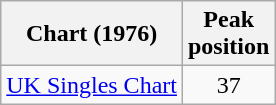<table class="wikitable">
<tr>
<th align="left">Chart (1976)</th>
<th align="left">Peak<br>position</th>
</tr>
<tr>
<td align="left"><a href='#'>UK Singles Chart</a></td>
<td style="text-align:center;">37</td>
</tr>
</table>
